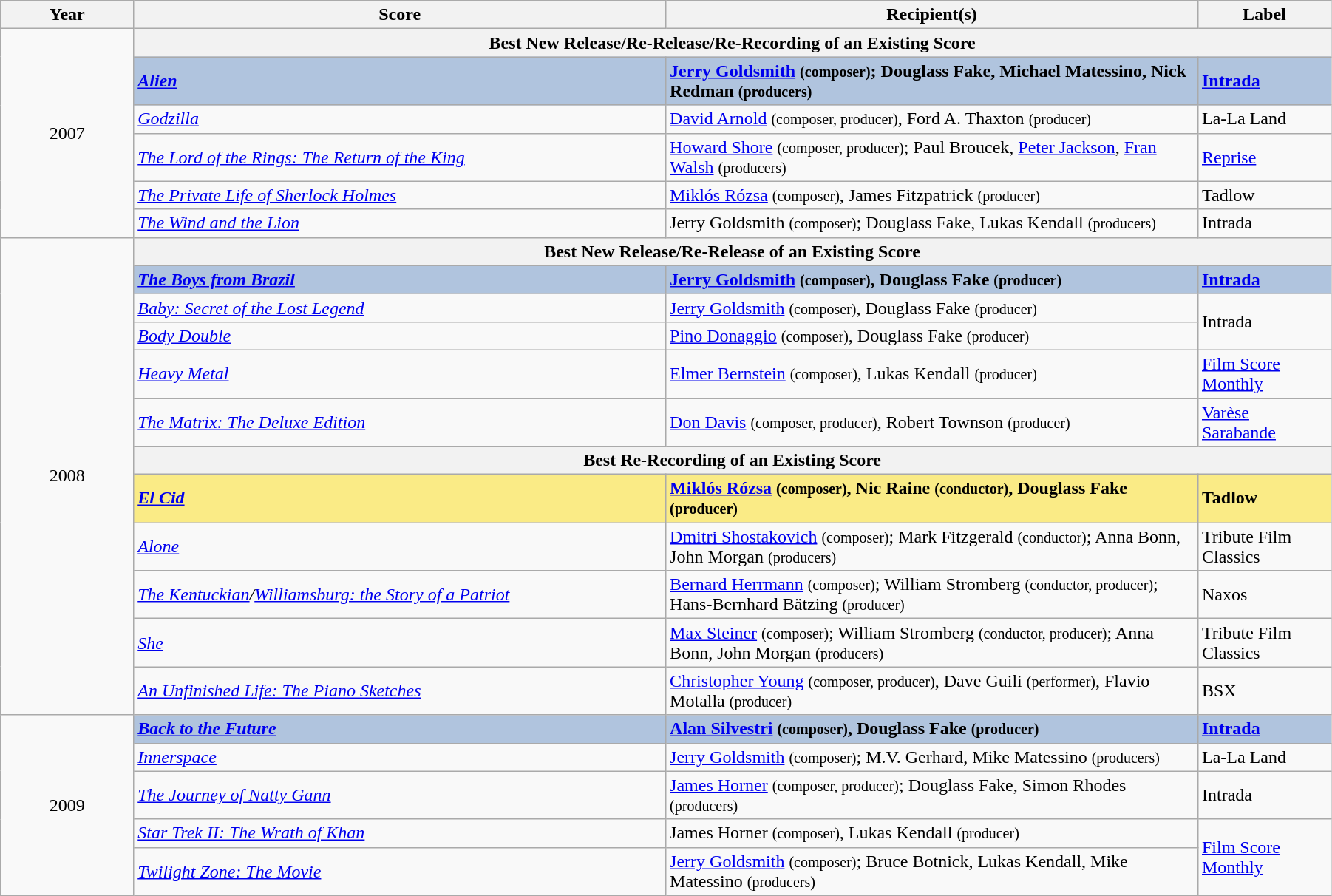<table class="wikitable" width="95%" cellpadding="5">
<tr>
<th width="10%">Year</th>
<th width="40%">Score</th>
<th width="40%">Recipient(s)</th>
<th width="10%">Label</th>
</tr>
<tr>
<td rowspan="6" style="text-align:center;">2007<br></td>
<th colspan="4">Best New Release/Re-Release/Re-Recording of an Existing Score</th>
</tr>
<tr style="background:#B0C4DE;"|>
<td><strong><em><a href='#'>Alien</a></em></strong></td>
<td><strong><a href='#'>Jerry Goldsmith</a> <small>(composer)</small>; Douglass Fake, Michael Matessino, Nick Redman <small>(producers)</small></strong></td>
<td><strong><a href='#'>Intrada</a></strong></td>
</tr>
<tr>
<td><em><a href='#'>Godzilla</a></em></td>
<td><a href='#'>David Arnold</a> <small>(composer, producer)</small>, Ford A. Thaxton <small>(producer)</small></td>
<td>La-La Land</td>
</tr>
<tr>
<td><em><a href='#'>The Lord of the Rings: The Return of the King</a></em></td>
<td><a href='#'>Howard Shore</a> <small>(composer, producer)</small>; Paul Broucek, <a href='#'>Peter Jackson</a>, <a href='#'>Fran Walsh</a> <small>(producers)</small></td>
<td><a href='#'>Reprise</a></td>
</tr>
<tr>
<td><em><a href='#'>The Private Life of Sherlock Holmes</a></em></td>
<td><a href='#'>Miklós Rózsa</a> <small>(composer)</small>, James Fitzpatrick  <small>(producer)</small></td>
<td>Tadlow</td>
</tr>
<tr>
<td><em><a href='#'>The Wind and the Lion</a></em></td>
<td>Jerry Goldsmith <small>(composer)</small>; Douglass Fake, Lukas Kendall <small>(producers)</small></td>
<td>Intrada</td>
</tr>
<tr>
<td rowspan="12" style="text-align:center;">2008<br></td>
<th colspan="4">Best New Release/Re-Release of an Existing Score</th>
</tr>
<tr style="background:#B0C4DE;"|>
<td><strong><em><a href='#'>The Boys from Brazil</a></em></strong></td>
<td><strong><a href='#'>Jerry Goldsmith</a> <small>(composer)</small>, Douglass Fake <small>(producer)</small></strong></td>
<td><strong><a href='#'>Intrada</a></strong></td>
</tr>
<tr>
<td><em><a href='#'>Baby: Secret of the Lost Legend</a></em></td>
<td><a href='#'>Jerry Goldsmith</a> <small>(composer)</small>, Douglass Fake <small>(producer)</small></td>
<td rowspan="2">Intrada</td>
</tr>
<tr>
<td><em><a href='#'>Body Double</a></em></td>
<td><a href='#'>Pino Donaggio</a> <small>(composer)</small>, Douglass Fake <small>(producer)</small></td>
</tr>
<tr>
<td><em><a href='#'>Heavy Metal</a></em></td>
<td><a href='#'>Elmer Bernstein</a> <small>(composer)</small>, Lukas Kendall <small>(producer)</small></td>
<td><a href='#'>Film Score Monthly</a></td>
</tr>
<tr>
<td><em><a href='#'>The Matrix: The Deluxe Edition</a></em></td>
<td><a href='#'>Don Davis</a> <small>(composer, producer)</small>, Robert Townson <small>(producer)</small></td>
<td><a href='#'>Varèse Sarabande</a></td>
</tr>
<tr>
<th colspan="3">Best Re-Recording of an Existing Score</th>
</tr>
<tr style="background:#FAEB86">
<td><strong><em><a href='#'>El Cid</a></em></strong></td>
<td><strong><a href='#'>Miklós Rózsa</a> <small>(composer)</small>, Nic Raine <small>(conductor)</small>, Douglass Fake <small>(producer)</small></strong></td>
<td><strong>Tadlow</strong></td>
</tr>
<tr>
<td><em><a href='#'>Alone</a></em></td>
<td><a href='#'>Dmitri Shostakovich</a> <small>(composer)</small>; Mark Fitzgerald <small>(conductor)</small>; Anna Bonn, John Morgan <small>(producers)</small></td>
<td>Tribute Film Classics</td>
</tr>
<tr>
<td><em><a href='#'>The Kentuckian</a>/<a href='#'>Williamsburg: the Story of a Patriot</a></em></td>
<td><a href='#'>Bernard Herrmann</a> <small>(composer)</small>; William Stromberg <small>(conductor, producer)</small>; Hans-Bernhard Bätzing <small>(producer)</small></td>
<td>Naxos</td>
</tr>
<tr>
<td><em><a href='#'>She</a></em></td>
<td><a href='#'>Max Steiner</a> <small>(composer)</small>; William Stromberg <small>(conductor, producer)</small>; Anna Bonn, John Morgan <small>(producers)</small></td>
<td>Tribute Film Classics</td>
</tr>
<tr>
<td><em><a href='#'>An Unfinished Life: The Piano Sketches</a></em></td>
<td><a href='#'>Christopher Young</a> <small>(composer, producer)</small>, Dave Guili <small>(performer)</small>, Flavio Motalla <small>(producer)</small></td>
<td>BSX</td>
</tr>
<tr>
<td rowspan="5" style="text-align:center;">2009<br></td>
<td style="background:#B0C4DE;"><strong><em><a href='#'>Back to the Future</a></em></strong></td>
<td style="background:#B0C4DE;"><strong><a href='#'>Alan Silvestri</a> <small>(composer)</small>, Douglass Fake <small>(producer)</small></strong></td>
<td style="background:#B0C4DE;"><strong><a href='#'>Intrada</a></strong></td>
</tr>
<tr>
<td><em><a href='#'>Innerspace</a></em></td>
<td><a href='#'>Jerry Goldsmith</a> <small>(composer)</small>; M.V. Gerhard, Mike Matessino <small>(producers)</small></td>
<td>La-La Land</td>
</tr>
<tr>
<td><em><a href='#'>The Journey of Natty Gann</a></em></td>
<td><a href='#'>James Horner</a> <small>(composer, producer)</small>; Douglass Fake, Simon Rhodes <small>(producers)</small></td>
<td>Intrada</td>
</tr>
<tr>
<td><em><a href='#'>Star Trek II: The Wrath of Khan</a></em></td>
<td>James Horner <small>(composer)</small>, Lukas Kendall <small>(producer)</small></td>
<td rowspan="2"><a href='#'>Film Score Monthly</a></td>
</tr>
<tr>
<td><em><a href='#'>Twilight Zone: The Movie</a></em></td>
<td><a href='#'>Jerry Goldsmith</a> <small>(composer)</small>; Bruce Botnick, Lukas Kendall, Mike Matessino <small>(producers)</small></td>
</tr>
</table>
